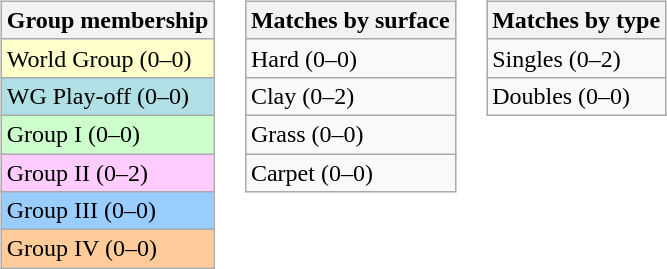<table>
<tr valign=top>
<td><br><table class=wikitable>
<tr>
<th>Group membership</th>
</tr>
<tr bgcolor=#FFFFCC>
<td>World Group (0–0)</td>
</tr>
<tr style="background:#B0E0E6;">
<td>WG Play-off (0–0)</td>
</tr>
<tr bgcolor=#CCFFCC>
<td>Group I (0–0)</td>
</tr>
<tr bgcolor=#FFCCFF>
<td>Group II (0–2)</td>
</tr>
<tr bgcolor=#99CCFF>
<td>Group III (0–0)</td>
</tr>
<tr bgcolor=#FFCC99>
<td>Group IV (0–0)</td>
</tr>
</table>
</td>
<td><br><table class=wikitable>
<tr>
<th>Matches by surface</th>
</tr>
<tr>
<td>Hard (0–0)</td>
</tr>
<tr>
<td>Clay (0–2)</td>
</tr>
<tr>
<td>Grass (0–0)</td>
</tr>
<tr>
<td>Carpet (0–0)</td>
</tr>
</table>
</td>
<td><br><table class=wikitable>
<tr>
<th>Matches by type</th>
</tr>
<tr>
<td>Singles (0–2)</td>
</tr>
<tr>
<td>Doubles (0–0)</td>
</tr>
</table>
</td>
</tr>
</table>
